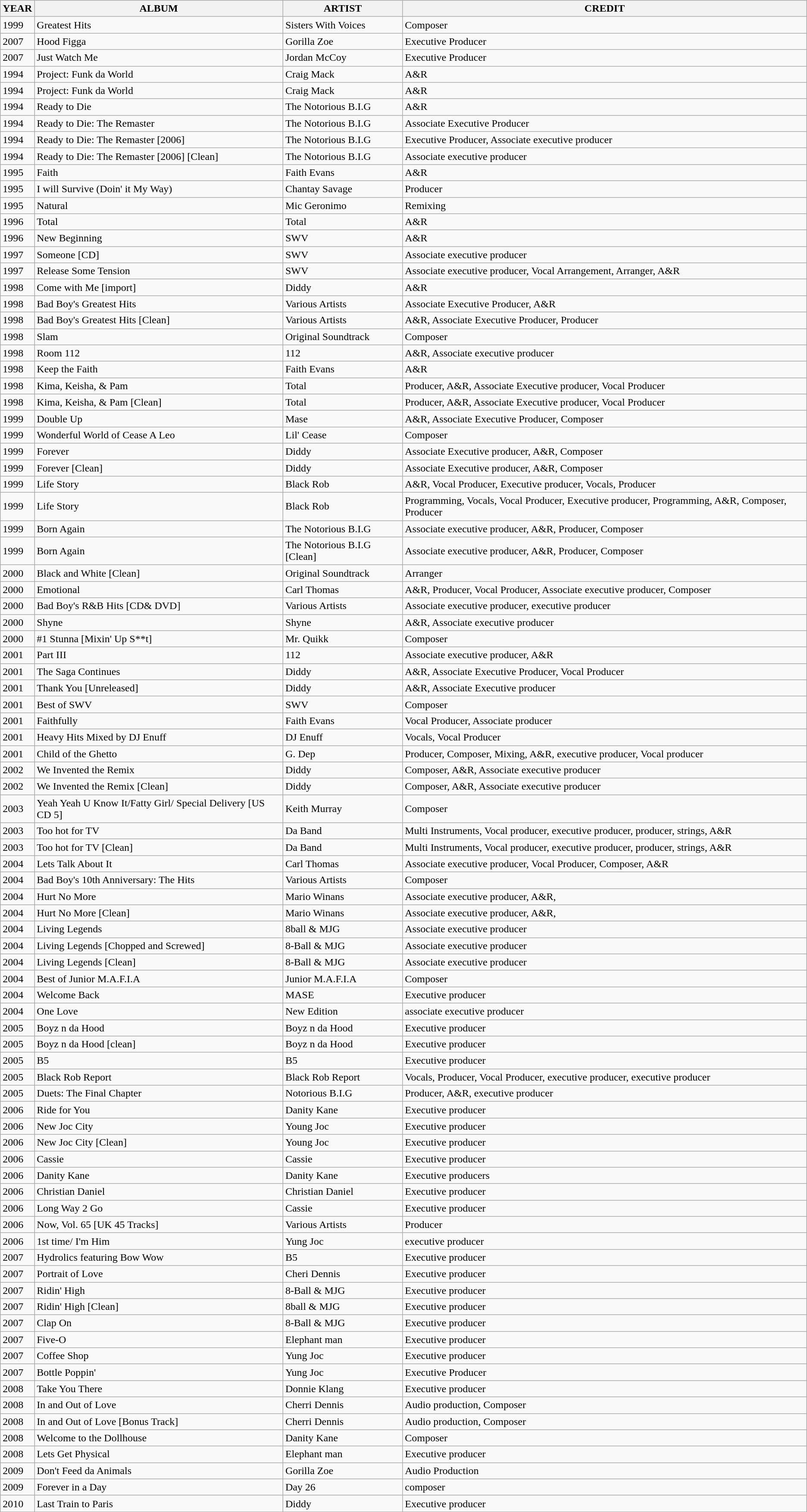<table class="wikitable sortable">
<tr>
<th>YEAR</th>
<th>ALBUM</th>
<th>ARTIST</th>
<th>CREDIT</th>
</tr>
<tr>
<td>1999</td>
<td>Greatest Hits</td>
<td>Sisters With Voices</td>
<td>Composer</td>
</tr>
<tr>
<td>2007</td>
<td>Hood Figga</td>
<td>Gorilla Zoe</td>
<td>Executive Producer</td>
</tr>
<tr>
<td>2007</td>
<td>Just Watch Me</td>
<td>Jordan McCoy</td>
<td>Executive Producer</td>
</tr>
<tr>
<td>1994</td>
<td>Project: Funk da World</td>
<td>Craig Mack</td>
<td>A&R</td>
</tr>
<tr>
<td>1994</td>
<td>Project: Funk da World</td>
<td>Craig Mack</td>
<td>A&R</td>
</tr>
<tr>
<td>1994</td>
<td>Ready to Die</td>
<td>The Notorious B.I.G</td>
<td>A&R</td>
</tr>
<tr>
<td>1994</td>
<td>Ready to Die: The Remaster</td>
<td>The Notorious B.I.G</td>
<td>Associate Executive Producer</td>
</tr>
<tr>
<td>1994</td>
<td>Ready to Die: The Remaster [2006]</td>
<td>The Notorious B.I.G</td>
<td>Executive Producer,  Associate executive producer</td>
</tr>
<tr>
<td>1994</td>
<td>Ready to Die: The Remaster [2006] [Clean]</td>
<td>The Notorious B.I.G</td>
<td>Associate executive producer</td>
</tr>
<tr>
<td>1995</td>
<td>Faith</td>
<td>Faith Evans</td>
<td>A&R</td>
</tr>
<tr>
<td>1995</td>
<td>I will Survive (Doin' it My Way)</td>
<td>Chantay Savage</td>
<td>Producer</td>
</tr>
<tr>
<td>1995</td>
<td>Natural</td>
<td>Mic Geronimo</td>
<td>Remixing</td>
</tr>
<tr>
<td>1996</td>
<td>Total</td>
<td>Total</td>
<td>A&R</td>
</tr>
<tr>
<td>1996</td>
<td>New Beginning</td>
<td>SWV</td>
<td>A&R</td>
</tr>
<tr>
<td>1997</td>
<td>Someone [CD]</td>
<td>SWV</td>
<td>Associate executive producer</td>
</tr>
<tr>
<td>1997</td>
<td>Release Some Tension</td>
<td>SWV</td>
<td>Associate executive producer, Vocal Arrangement, Arranger, A&R</td>
</tr>
<tr>
<td>1998</td>
<td>Come with Me [import]</td>
<td>Diddy</td>
<td>A&R</td>
</tr>
<tr>
<td>1998</td>
<td>Bad Boy's Greatest Hits</td>
<td>Various Artists</td>
<td>Associate Executive Producer, A&R</td>
</tr>
<tr>
<td>1998</td>
<td>Bad Boy's Greatest Hits [Clean]</td>
<td>Various Artists</td>
<td>A&R, Associate Executive Producer, Producer</td>
</tr>
<tr>
<td>1998</td>
<td>Slam</td>
<td>Original Soundtrack</td>
<td>Composer</td>
</tr>
<tr>
<td>1998</td>
<td>Room 112</td>
<td>112</td>
<td>A&R, Associate executive producer</td>
</tr>
<tr>
<td>1998</td>
<td>Keep the Faith</td>
<td>Faith Evans</td>
<td>A&R</td>
</tr>
<tr>
<td>1998</td>
<td>Kima, Keisha, & Pam</td>
<td>Total</td>
<td>Producer, A&R, Associate Executive producer, Vocal Producer</td>
</tr>
<tr>
<td>1998</td>
<td>Kima, Keisha, & Pam [Clean]</td>
<td>Total</td>
<td>Producer, A&R, Associate Executive producer, Vocal Producer</td>
</tr>
<tr>
<td>1999</td>
<td>Double Up</td>
<td>Mase</td>
<td>A&R, Associate Executive Producer, Composer</td>
</tr>
<tr>
<td>1999</td>
<td>Wonderful World of Cease A Leo</td>
<td>Lil' Cease</td>
<td>Composer</td>
</tr>
<tr>
<td>1999</td>
<td>Forever</td>
<td>Diddy</td>
<td>Associate Executive producer, A&R, Composer</td>
</tr>
<tr>
<td>1999</td>
<td>Forever [Clean]</td>
<td>Diddy</td>
<td>Associate Executive producer, A&R, Composer</td>
</tr>
<tr>
<td>1999</td>
<td>Life Story</td>
<td>Black Rob</td>
<td>A&R, Vocal Producer, Executive producer, Vocals, Producer</td>
</tr>
<tr>
<td>1999</td>
<td>Life Story</td>
<td>Black Rob</td>
<td>Programming, Vocals, Vocal Producer, Executive producer, Programming, A&R, Composer, Producer</td>
</tr>
<tr>
<td>1999</td>
<td>Born Again</td>
<td>The Notorious B.I.G</td>
<td>Associate executive producer, A&R, Producer, Composer</td>
</tr>
<tr>
<td>1999</td>
<td>Born Again</td>
<td>The Notorious B.I.G [Clean]</td>
<td>Associate executive producer, A&R, Producer, Composer</td>
</tr>
<tr>
<td>2000</td>
<td>Black and White [Clean]</td>
<td>Original Soundtrack</td>
<td>Arranger</td>
</tr>
<tr>
<td>2000</td>
<td>Emotional</td>
<td>Carl Thomas</td>
<td>A&R, Producer, Vocal Producer, Associate executive producer, Composer</td>
</tr>
<tr>
<td>2000</td>
<td>Bad Boy's R&B Hits [CD& DVD]</td>
<td>Various Artists</td>
<td>Associate executive producer, executive producer</td>
</tr>
<tr>
<td>2000</td>
<td>Shyne</td>
<td>Shyne</td>
<td>A&R, Associate executive producer</td>
</tr>
<tr>
<td>2000</td>
<td>#1 Stunna [Mixin' Up S**t]</td>
<td>Mr. Quikk</td>
<td>Composer</td>
</tr>
<tr>
<td>2001</td>
<td>Part III</td>
<td>112</td>
<td>Associate executive producer, A&R</td>
</tr>
<tr>
<td>2001</td>
<td>The Saga Continues</td>
<td>Diddy</td>
<td>A&R, Associate Executive Producer, Vocal Producer</td>
</tr>
<tr>
<td>2001</td>
<td>Thank You [Unreleased]</td>
<td>Diddy</td>
<td>A&R, Associate Executive producer</td>
</tr>
<tr>
<td>2001</td>
<td>Best of SWV</td>
<td>SWV</td>
<td>Composer</td>
</tr>
<tr>
<td>2001</td>
<td>Faithfully</td>
<td>Faith Evans</td>
<td>Vocal Producer, Associate producer</td>
</tr>
<tr>
<td>2001</td>
<td>Heavy Hits Mixed by DJ Enuff</td>
<td>DJ Enuff</td>
<td>Vocals, Vocal Producer</td>
</tr>
<tr>
<td>2001</td>
<td>Child of the Ghetto</td>
<td>G. Dep</td>
<td>Producer, Composer, Mixing, A&R, executive producer, Vocal producer</td>
</tr>
<tr>
<td>2002</td>
<td>We Invented the Remix</td>
<td>Diddy</td>
<td>Composer, A&R, Associate executive producer</td>
</tr>
<tr>
<td>2002</td>
<td>We Invented the Remix [Clean]</td>
<td>Diddy</td>
<td>Composer, A&R, Associate executive producer</td>
</tr>
<tr>
<td>2003</td>
<td>Yeah Yeah U Know It/Fatty Girl/ Special Delivery [US CD 5]</td>
<td>Keith Murray</td>
<td>Composer</td>
</tr>
<tr>
<td>2003</td>
<td>Too hot for TV</td>
<td>Da Band</td>
<td>Multi Instruments, Vocal producer, executive producer, producer, strings, A&R</td>
</tr>
<tr>
<td>2003</td>
<td>Too hot for TV [Clean]</td>
<td>Da Band</td>
<td>Multi Instruments, Vocal producer, executive producer, producer, strings, A&R</td>
</tr>
<tr>
<td>2004</td>
<td>Lets Talk About It</td>
<td>Carl Thomas</td>
<td>Associate executive producer, Vocal Producer, Composer, A&R</td>
</tr>
<tr>
<td>2004</td>
<td>Bad Boy's 10th Anniversary: The Hits</td>
<td>Various Artists</td>
<td>Composer</td>
</tr>
<tr>
<td>2004</td>
<td>Hurt No More</td>
<td>Mario Winans</td>
<td>Associate executive producer, A&R,</td>
</tr>
<tr>
<td>2004</td>
<td>Hurt No More [Clean]</td>
<td>Mario Winans</td>
<td>Associate executive producer, A&R,</td>
</tr>
<tr>
<td>2004</td>
<td>Living Legends</td>
<td>8ball & MJG</td>
<td>Associate executive producer</td>
</tr>
<tr>
<td>2004</td>
<td>Living Legends [Chopped and Screwed]</td>
<td>8-Ball & MJG</td>
<td>Associate executive producer</td>
</tr>
<tr>
<td>2004</td>
<td>Living Legends [Clean]</td>
<td>8-Ball & MJG</td>
<td>Associate executive producer</td>
</tr>
<tr>
<td>2004</td>
<td>Best of Junior M.A.F.I.A</td>
<td>Junior M.A.F.I.A</td>
<td>Composer</td>
</tr>
<tr>
<td>2004</td>
<td>Welcome Back</td>
<td>MASE</td>
<td>Executive producer</td>
</tr>
<tr>
<td>2004</td>
<td>One Love</td>
<td>New Edition</td>
<td>associate executive producer</td>
</tr>
<tr>
<td>2005</td>
<td>Boyz n da Hood</td>
<td>Boyz n da Hood</td>
<td>Executive producer</td>
</tr>
<tr>
<td>2005</td>
<td>Boyz n da Hood [clean]</td>
<td>Boyz n da Hood</td>
<td>Executive producer</td>
</tr>
<tr>
<td>2005</td>
<td>B5</td>
<td>B5</td>
<td>Executive producer</td>
</tr>
<tr>
<td>2005</td>
<td>Black Rob Report</td>
<td>Black Rob Report</td>
<td>Vocals, Producer, Vocal Producer, executive producer, executive producer</td>
</tr>
<tr>
<td>2005</td>
<td>Duets: The Final Chapter</td>
<td>Notorious B.I.G</td>
<td>Producer, A&R, executive producer</td>
</tr>
<tr>
<td>2006</td>
<td>Ride for You</td>
<td>Danity Kane</td>
<td>Executive producer</td>
</tr>
<tr>
<td>2006</td>
<td>New Joc City</td>
<td>Young Joc</td>
<td>Executive producer</td>
</tr>
<tr>
<td>2006</td>
<td>New Joc City [Clean]</td>
<td>Young Joc</td>
<td>Executive producer</td>
</tr>
<tr>
<td>2006</td>
<td>Cassie</td>
<td>Cassie</td>
<td>Executive producer</td>
</tr>
<tr>
<td>2006</td>
<td>Danity Kane</td>
<td>Danity Kane</td>
<td>Executive producers</td>
</tr>
<tr>
<td>2006</td>
<td>Christian Daniel</td>
<td>Christian Daniel</td>
<td>Executive producer</td>
</tr>
<tr>
<td>2006</td>
<td>Long Way 2 Go</td>
<td>Cassie</td>
<td>Executive producer</td>
</tr>
<tr>
<td>2006</td>
<td>Now, Vol. 65 [UK 45 Tracks]</td>
<td>Various Artists</td>
<td>Producer</td>
</tr>
<tr>
<td>2006</td>
<td>1st time/ I'm Him</td>
<td>Yung Joc</td>
<td>executive producer</td>
</tr>
<tr>
<td>2007</td>
<td>Hydrolics featuring Bow Wow</td>
<td>B5</td>
<td>Executive producer</td>
</tr>
<tr>
<td>2007</td>
<td>Portrait of Love</td>
<td>Cheri Dennis</td>
<td>Executive producer</td>
</tr>
<tr>
<td>2007</td>
<td>Ridin' High</td>
<td>8-Ball & MJG</td>
<td>Executive producer</td>
</tr>
<tr>
<td>2007</td>
<td>Ridin' High [Clean]</td>
<td>8ball & MJG</td>
<td>Executive producer</td>
</tr>
<tr>
<td>2007</td>
<td>Clap On</td>
<td>8-Ball & MJG</td>
<td>Executive producer</td>
</tr>
<tr>
<td>2007</td>
<td>Five-O</td>
<td>Elephant man</td>
<td>Executive producer</td>
</tr>
<tr>
<td>2007</td>
<td>Coffee Shop</td>
<td>Yung Joc</td>
<td>Executive producer</td>
</tr>
<tr>
<td>2007</td>
<td>Bottle Poppin'</td>
<td>Yung Joc</td>
<td>Executive Producer</td>
</tr>
<tr>
<td>2008</td>
<td>Take You There</td>
<td>Donnie Klang</td>
<td>Executive producer</td>
</tr>
<tr>
<td>2008</td>
<td>In and Out of Love</td>
<td>Cherri Dennis</td>
<td>Audio production, Composer</td>
</tr>
<tr>
<td>2008</td>
<td>In and Out of Love [Bonus Track]</td>
<td>Cherri Dennis</td>
<td>Audio production, Composer</td>
</tr>
<tr>
<td>2008</td>
<td>Welcome to the Dollhouse</td>
<td>Danity Kane</td>
<td>Composer</td>
</tr>
<tr>
<td>2008</td>
<td>Lets Get Physical</td>
<td>Elephant man</td>
<td>Executive producer</td>
</tr>
<tr>
<td>2009</td>
<td>Don't Feed da Animals</td>
<td>Gorilla Zoe</td>
<td>Audio Production</td>
</tr>
<tr>
<td>2009</td>
<td>Forever in a Day</td>
<td>Day 26</td>
<td>composer</td>
</tr>
<tr>
<td>2010</td>
<td>Last Train to Paris</td>
<td>Diddy</td>
<td>Executive producer</td>
</tr>
<tr>
</tr>
</table>
